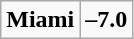<table class="wikitable" style="border: none;">
<tr align="center">
</tr>
<tr align="center">
<td><strong>Miami</strong></td>
<td><strong>–7.0</strong></td>
</tr>
</table>
